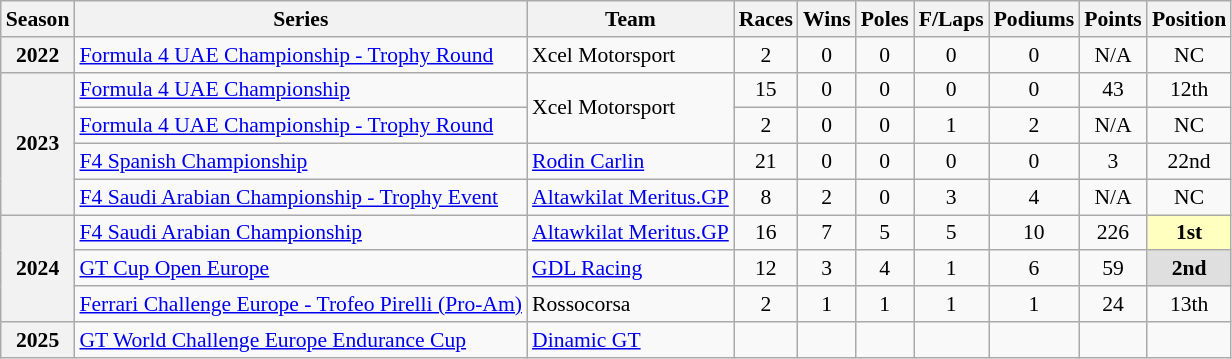<table class="wikitable" style="font-size: 90%; text-align:center">
<tr>
<th>Season</th>
<th>Series</th>
<th>Team</th>
<th>Races</th>
<th>Wins</th>
<th>Poles</th>
<th>F/Laps</th>
<th>Podiums</th>
<th>Points</th>
<th>Position</th>
</tr>
<tr>
<th>2022</th>
<td align=left><a href='#'>Formula 4 UAE Championship - Trophy Round</a></td>
<td align=left>Xcel Motorsport</td>
<td>2</td>
<td>0</td>
<td>0</td>
<td>0</td>
<td>0</td>
<td>N/A</td>
<td>NC</td>
</tr>
<tr>
<th rowspan="4">2023</th>
<td align=left><a href='#'>Formula 4 UAE Championship</a></td>
<td rowspan="2" align=left>Xcel Motorsport</td>
<td>15</td>
<td>0</td>
<td>0</td>
<td>0</td>
<td>0</td>
<td>43</td>
<td>12th</td>
</tr>
<tr>
<td align=left><a href='#'>Formula 4 UAE Championship - Trophy Round</a></td>
<td>2</td>
<td>0</td>
<td>0</td>
<td>1</td>
<td>2</td>
<td>N/A</td>
<td>NC</td>
</tr>
<tr>
<td align=left><a href='#'>F4 Spanish Championship</a></td>
<td align=left><a href='#'>Rodin Carlin</a></td>
<td>21</td>
<td>0</td>
<td>0</td>
<td>0</td>
<td>0</td>
<td>3</td>
<td>22nd</td>
</tr>
<tr>
<td align=left><a href='#'>F4 Saudi Arabian Championship - Trophy Event</a></td>
<td align=left><a href='#'>Altawkilat Meritus.GP</a></td>
<td>8</td>
<td>2</td>
<td>0</td>
<td>3</td>
<td>4</td>
<td>N/A</td>
<td>NC</td>
</tr>
<tr>
<th rowspan="3">2024</th>
<td align=left><a href='#'>F4 Saudi Arabian Championship</a></td>
<td align=left><a href='#'>Altawkilat Meritus.GP</a></td>
<td>16</td>
<td>7</td>
<td>5</td>
<td>5</td>
<td>10</td>
<td>226</td>
<td style="background:#ffffbf"><strong>1st</strong></td>
</tr>
<tr>
<td align=left><a href='#'>GT Cup Open Europe</a></td>
<td align=left><a href='#'>GDL Racing</a></td>
<td>12</td>
<td>3</td>
<td>4</td>
<td>1</td>
<td>6</td>
<td>59</td>
<td style="background:#DFDFDF"><strong>2nd</strong></td>
</tr>
<tr>
<td align="left"><a href='#'>Ferrari Challenge Europe - Trofeo Pirelli (Pro-Am)</a></td>
<td align="left">Rossocorsa</td>
<td>2</td>
<td>1</td>
<td>1</td>
<td>1</td>
<td>1</td>
<td>24</td>
<td>13th</td>
</tr>
<tr>
<th>2025</th>
<td align=left><a href='#'>GT World Challenge Europe Endurance Cup</a></td>
<td align=left><a href='#'>Dinamic GT</a></td>
<td></td>
<td></td>
<td></td>
<td></td>
<td></td>
<td></td>
<td></td>
</tr>
</table>
